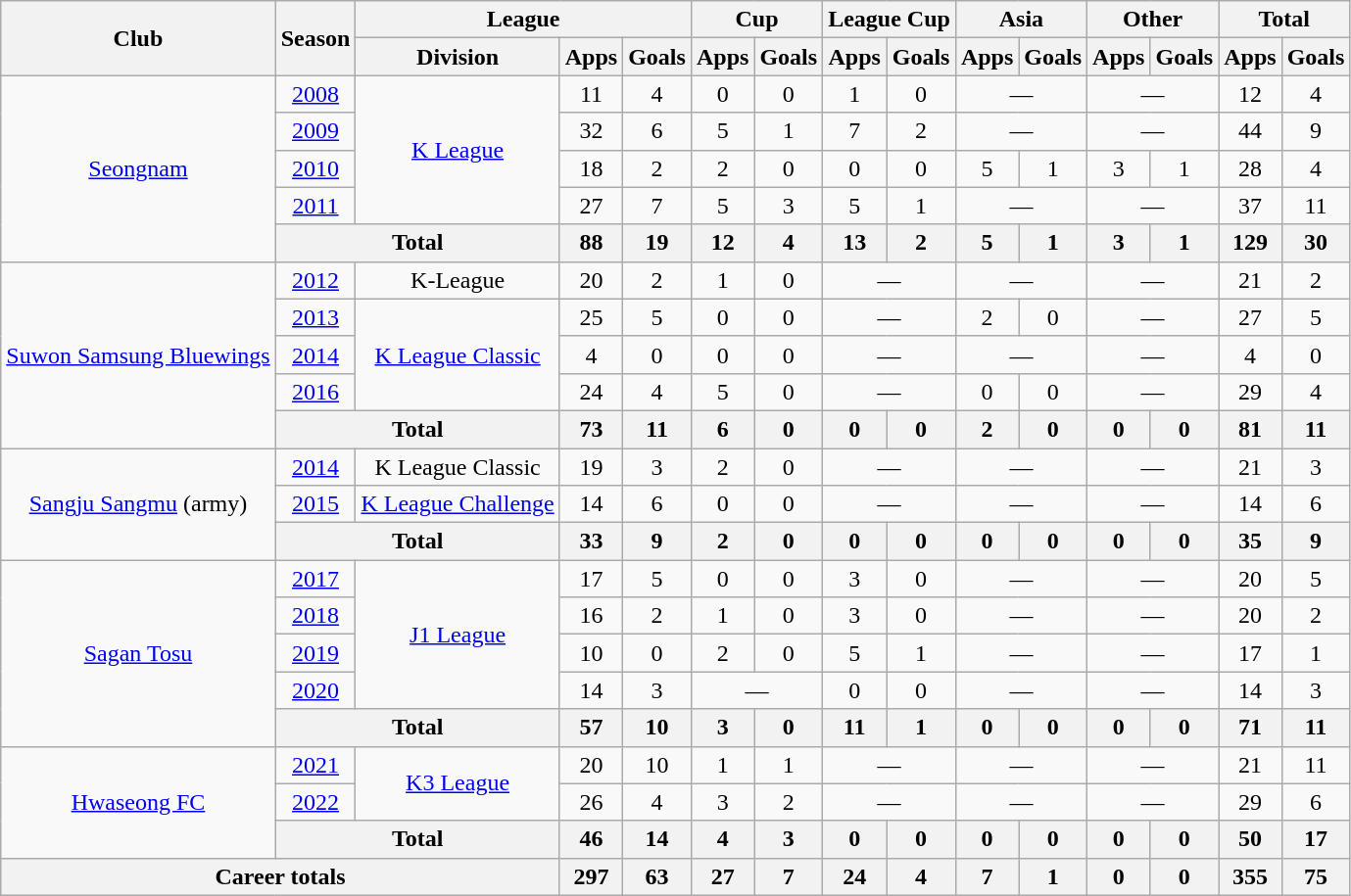<table class="wikitable" style="text-align:center;">
<tr>
<th rowspan=2>Club</th>
<th rowspan=2>Season</th>
<th colspan=3>League</th>
<th colspan=2>Cup</th>
<th colspan=2>League Cup</th>
<th colspan=2>Asia</th>
<th colspan=2>Other</th>
<th colspan=2>Total</th>
</tr>
<tr>
<th>Division</th>
<th>Apps</th>
<th>Goals</th>
<th>Apps</th>
<th>Goals</th>
<th>Apps</th>
<th>Goals</th>
<th>Apps</th>
<th>Goals</th>
<th>Apps</th>
<th>Goals</th>
<th>Apps</th>
<th>Goals</th>
</tr>
<tr>
<td rowspan=5><a href='#'>Seongnam</a></td>
<td><a href='#'>2008</a></td>
<td rowspan=4><a href='#'>K League</a></td>
<td>11</td>
<td>4</td>
<td>0</td>
<td>0</td>
<td>1</td>
<td>0</td>
<td colspan=2>—</td>
<td colspan=2>—</td>
<td>12</td>
<td>4</td>
</tr>
<tr>
<td><a href='#'>2009</a></td>
<td>32</td>
<td>6</td>
<td>5</td>
<td>1</td>
<td>7</td>
<td>2</td>
<td colspan=2>—</td>
<td colspan=2>—</td>
<td>44</td>
<td>9</td>
</tr>
<tr>
<td><a href='#'>2010</a></td>
<td>18</td>
<td>2</td>
<td>2</td>
<td>0</td>
<td>0</td>
<td>0</td>
<td>5</td>
<td>1</td>
<td>3</td>
<td>1</td>
<td>28</td>
<td>4</td>
</tr>
<tr>
<td><a href='#'>2011</a></td>
<td>27</td>
<td>7</td>
<td>5</td>
<td>3</td>
<td>5</td>
<td>1</td>
<td colspan=2>—</td>
<td colspan=2>—</td>
<td>37</td>
<td>11</td>
</tr>
<tr>
<th colspan=2>Total</th>
<th>88</th>
<th>19</th>
<th>12</th>
<th>4</th>
<th>13</th>
<th>2</th>
<th>5</th>
<th>1</th>
<th>3</th>
<th>1</th>
<th>129</th>
<th>30</th>
</tr>
<tr>
<td rowspan=5><a href='#'>Suwon Samsung Bluewings</a></td>
<td><a href='#'>2012</a></td>
<td>K-League</td>
<td>20</td>
<td>2</td>
<td>1</td>
<td>0</td>
<td colspan=2>—</td>
<td colspan=2>—</td>
<td colspan=2>—</td>
<td>21</td>
<td>2</td>
</tr>
<tr>
<td><a href='#'>2013</a></td>
<td rowspan=3><a href='#'>K League Classic</a></td>
<td>25</td>
<td>5</td>
<td>0</td>
<td>0</td>
<td colspan=2>—</td>
<td>2</td>
<td>0</td>
<td colspan=2>—</td>
<td>27</td>
<td>5</td>
</tr>
<tr>
<td><a href='#'>2014</a></td>
<td>4</td>
<td>0</td>
<td>0</td>
<td>0</td>
<td colspan=2>—</td>
<td colspan=2>—</td>
<td colspan=2>—</td>
<td>4</td>
<td>0</td>
</tr>
<tr>
<td><a href='#'>2016</a></td>
<td>24</td>
<td>4</td>
<td>5</td>
<td>0</td>
<td colspan=2>—</td>
<td>0</td>
<td>0</td>
<td colspan=2>—</td>
<td>29</td>
<td>4</td>
</tr>
<tr>
<th colspan=2>Total</th>
<th>73</th>
<th>11</th>
<th>6</th>
<th>0</th>
<th>0</th>
<th>0</th>
<th>2</th>
<th>0</th>
<th>0</th>
<th>0</th>
<th>81</th>
<th>11</th>
</tr>
<tr>
<td rowspan=3><a href='#'>Sangju Sangmu</a> (army)</td>
<td><a href='#'>2014</a></td>
<td>K League Classic</td>
<td>19</td>
<td>3</td>
<td>2</td>
<td>0</td>
<td colspan=2>—</td>
<td colspan=2>—</td>
<td colspan=2>—</td>
<td>21</td>
<td>3</td>
</tr>
<tr>
<td><a href='#'>2015</a></td>
<td><a href='#'>K League Challenge</a></td>
<td>14</td>
<td>6</td>
<td>0</td>
<td>0</td>
<td colspan=2>—</td>
<td colspan=2>—</td>
<td colspan=2>—</td>
<td>14</td>
<td>6</td>
</tr>
<tr>
<th colspan=2>Total</th>
<th>33</th>
<th>9</th>
<th>2</th>
<th>0</th>
<th>0</th>
<th>0</th>
<th>0</th>
<th>0</th>
<th>0</th>
<th>0</th>
<th>35</th>
<th>9</th>
</tr>
<tr>
<td rowspan=5><a href='#'>Sagan Tosu</a></td>
<td><a href='#'>2017</a></td>
<td rowspan=4><a href='#'>J1 League</a></td>
<td>17</td>
<td>5</td>
<td>0</td>
<td>0</td>
<td>3</td>
<td>0</td>
<td colspan=2>—</td>
<td colspan=2>—</td>
<td>20</td>
<td>5</td>
</tr>
<tr>
<td><a href='#'>2018</a></td>
<td>16</td>
<td>2</td>
<td>1</td>
<td>0</td>
<td>3</td>
<td>0</td>
<td colspan=2>—</td>
<td colspan=2>—</td>
<td>20</td>
<td>2</td>
</tr>
<tr>
<td><a href='#'>2019</a></td>
<td>10</td>
<td>0</td>
<td>2</td>
<td>0</td>
<td>5</td>
<td>1</td>
<td colspan=2>—</td>
<td colspan=2>—</td>
<td>17</td>
<td>1</td>
</tr>
<tr>
<td><a href='#'>2020</a></td>
<td>14</td>
<td>3</td>
<td colspan=2>—</td>
<td>0</td>
<td>0</td>
<td colspan=2>—</td>
<td colspan=2>—</td>
<td>14</td>
<td>3</td>
</tr>
<tr>
<th colspan=2>Total</th>
<th>57</th>
<th>10</th>
<th>3</th>
<th>0</th>
<th>11</th>
<th>1</th>
<th>0</th>
<th>0</th>
<th>0</th>
<th>0</th>
<th>71</th>
<th>11</th>
</tr>
<tr>
<td rowspan=3><a href='#'>Hwaseong FC</a></td>
<td><a href='#'>2021</a></td>
<td rowspan=2><a href='#'>K3 League</a></td>
<td>20</td>
<td>10</td>
<td>1</td>
<td>1</td>
<td colspan=2>—</td>
<td colspan=2>—</td>
<td colspan=2>—</td>
<td>21</td>
<td>11</td>
</tr>
<tr>
<td><a href='#'>2022</a></td>
<td>26</td>
<td>4</td>
<td>3</td>
<td>2</td>
<td colspan=2>—</td>
<td colspan=2>—</td>
<td colspan=2>—</td>
<td>29</td>
<td>6</td>
</tr>
<tr>
<th colspan=2>Total</th>
<th>46</th>
<th>14</th>
<th>4</th>
<th>3</th>
<th>0</th>
<th>0</th>
<th>0</th>
<th>0</th>
<th>0</th>
<th>0</th>
<th>50</th>
<th>17</th>
</tr>
<tr>
<th colspan=3>Career totals</th>
<th>297</th>
<th>63</th>
<th>27</th>
<th>7</th>
<th>24</th>
<th>4</th>
<th>7</th>
<th>1</th>
<th>0</th>
<th>0</th>
<th>355</th>
<th>75</th>
</tr>
</table>
